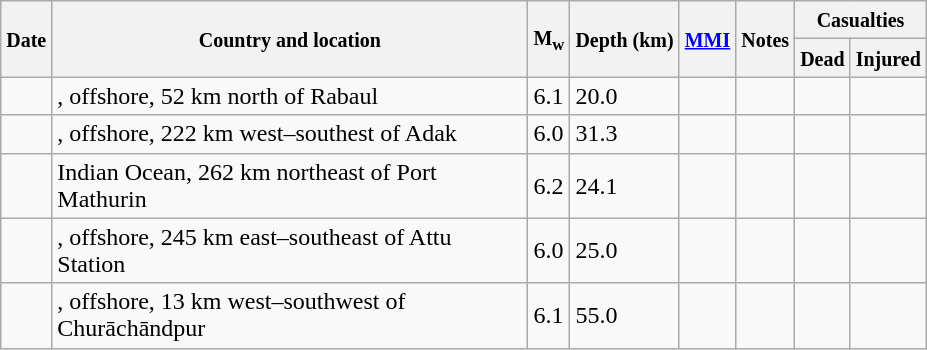<table class="wikitable sortable sort-under" style="border:1px black; margin-left:1em;">
<tr>
<th rowspan="2"><small>Date</small></th>
<th rowspan="2" style="width: 310px"><small>Country and location</small></th>
<th rowspan="2"><small>M<sub>w</sub></small></th>
<th rowspan="2"><small>Depth (km)</small></th>
<th rowspan="2"><small><a href='#'>MMI</a></small></th>
<th rowspan="2" class="unsortable"><small>Notes</small></th>
<th colspan="2"><small>Casualties</small></th>
</tr>
<tr>
<th><small>Dead</small></th>
<th><small>Injured</small></th>
</tr>
<tr>
<td></td>
<td>, offshore, 52 km north of Rabaul</td>
<td>6.1</td>
<td>20.0</td>
<td></td>
<td></td>
<td></td>
<td></td>
</tr>
<tr>
<td></td>
<td>, offshore, 222 km west–southest of Adak</td>
<td>6.0</td>
<td>31.3</td>
<td></td>
<td></td>
<td></td>
<td></td>
</tr>
<tr>
<td></td>
<td>Indian Ocean, 262 km northeast of Port Mathurin</td>
<td>6.2</td>
<td>24.1</td>
<td></td>
<td></td>
<td></td>
<td></td>
</tr>
<tr>
<td></td>
<td>, offshore, 245 km east–southeast of Attu Station</td>
<td>6.0</td>
<td>25.0</td>
<td></td>
<td></td>
<td></td>
<td></td>
</tr>
<tr>
<td></td>
<td>, offshore, 13 km west–southwest of Churāchāndpur</td>
<td>6.1</td>
<td>55.0</td>
<td></td>
<td></td>
<td></td>
<td></td>
</tr>
</table>
